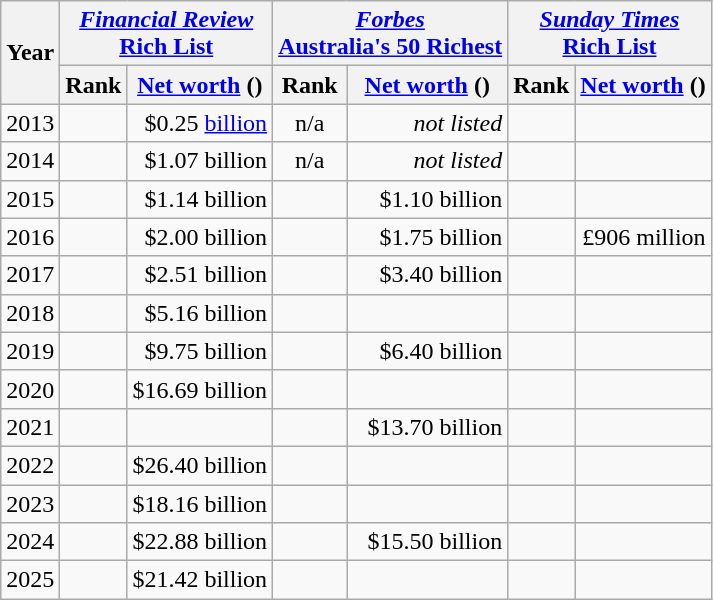<table class="wikitable">
<tr>
<th rowspan=2>Year</th>
<th colspan=2><em><a href='#'>Financial Review</a></em><br><a href='#'>Rich List</a></th>
<th colspan=2><em><a href='#'>Forbes</a></em><br><a href='#'>Australia's 50 Richest</a></th>
<th colspan=2><em><a href='#'>Sunday Times</a></em><br><a href='#'>Rich List</a></th>
</tr>
<tr>
<th>Rank</th>
<th><a href='#'>Net worth</a> ()</th>
<th>Rank</th>
<th><a href='#'>Net worth</a> ()</th>
<th>Rank</th>
<th><a href='#'>Net worth</a> ()</th>
</tr>
<tr>
<td>2013</td>
<td align="center"></td>
<td align="right">$0.25 <a href='#'>billion</a> </td>
<td align="center">n/a</td>
<td align="right"><em>not listed</em></td>
<td align="center"></td>
<td align="right"></td>
</tr>
<tr>
<td>2014</td>
<td align="center"> </td>
<td align="right">$1.07 billion </td>
<td align="center">n/a</td>
<td align="right"><em>not listed</em></td>
<td align="center"></td>
<td align="right"></td>
</tr>
<tr>
<td>2015</td>
<td align="center"> </td>
<td align="right">$1.14 billion </td>
<td align="center"> </td>
<td align="right">$1.10 billion </td>
<td align="center"></td>
<td align="right"></td>
</tr>
<tr>
<td>2016</td>
<td align="center"> </td>
<td align="right">$2.00 billion </td>
<td align="center"> </td>
<td align="right">$1.75 billion </td>
<td align="center"></td>
<td align="right">£906 million </td>
</tr>
<tr>
<td>2017</td>
<td align="center"> </td>
<td align="right">$2.51 billion </td>
<td align="center"> </td>
<td align="right">$3.40 billion </td>
<td align="center"></td>
<td align="right"></td>
</tr>
<tr>
<td>2018</td>
<td align="center"> </td>
<td align="right">$5.16 billion </td>
<td align="center"> </td>
<td align="right"></td>
<td align="center"></td>
<td align="right"></td>
</tr>
<tr>
<td>2019</td>
<td align="center"> </td>
<td align="right">$9.75 billion </td>
<td align="center"> </td>
<td align="right">$6.40 billion </td>
<td align="center"></td>
<td align="right"></td>
</tr>
<tr>
<td>2020</td>
<td align="center"></td>
<td align="right">$16.69 billion </td>
<td align="center"></td>
<td align="right"></td>
<td align="center"></td>
<td align="right"></td>
</tr>
<tr>
<td>2021</td>
<td align="center"> </td>
<td align="right"></td>
<td align="center"></td>
<td align="right">$13.70 billion </td>
<td align="center"></td>
<td align="right"></td>
</tr>
<tr>
<td>2022</td>
<td align="center"> </td>
<td align="right">$26.40 billion </td>
<td align="center"></td>
<td align="right"></td>
<td align="center"></td>
<td align="right"></td>
</tr>
<tr>
<td>2023</td>
<td align="center"> </td>
<td align="right">$18.16 billion </td>
<td align="center"></td>
<td align="right"></td>
<td align="center"></td>
<td align="right"></td>
</tr>
<tr>
<td>2024</td>
<td align="center"> </td>
<td align="right">$22.88 billion </td>
<td align="center"></td>
<td align="right">$15.50 billion </td>
<td align="center"></td>
<td align="right"></td>
</tr>
<tr>
<td>2025</td>
<td align="center"> </td>
<td align="right">$21.42 billion </td>
<td align="center"></td>
<td align="right"></td>
<td align="center"></td>
<td align="right"></td>
</tr>
</table>
